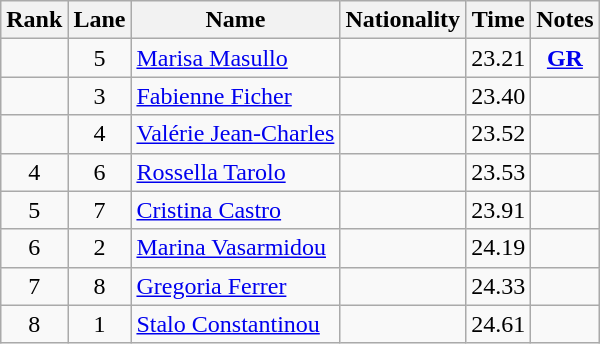<table class="wikitable sortable" style="text-align:center">
<tr>
<th>Rank</th>
<th>Lane</th>
<th>Name</th>
<th>Nationality</th>
<th>Time</th>
<th>Notes</th>
</tr>
<tr>
<td></td>
<td>5</td>
<td align=left><a href='#'>Marisa Masullo</a></td>
<td align=left></td>
<td>23.21</td>
<td><strong><a href='#'>GR</a></strong></td>
</tr>
<tr>
<td></td>
<td>3</td>
<td align=left><a href='#'>Fabienne Ficher</a></td>
<td align=left></td>
<td>23.40</td>
<td></td>
</tr>
<tr>
<td></td>
<td>4</td>
<td align=left><a href='#'>Valérie Jean-Charles</a></td>
<td align=left></td>
<td>23.52</td>
<td></td>
</tr>
<tr>
<td>4</td>
<td>6</td>
<td align=left><a href='#'>Rossella Tarolo</a></td>
<td align=left></td>
<td>23.53</td>
<td></td>
</tr>
<tr>
<td>5</td>
<td>7</td>
<td align=left><a href='#'>Cristina Castro</a></td>
<td align=left></td>
<td>23.91</td>
<td></td>
</tr>
<tr>
<td>6</td>
<td>2</td>
<td align=left><a href='#'>Marina Vasarmidou</a></td>
<td align=left></td>
<td>24.19</td>
<td></td>
</tr>
<tr>
<td>7</td>
<td>8</td>
<td align=left><a href='#'>Gregoria Ferrer</a></td>
<td align=left></td>
<td>24.33</td>
<td></td>
</tr>
<tr>
<td>8</td>
<td>1</td>
<td align=left><a href='#'>Stalo Constantinou</a></td>
<td align=left></td>
<td>24.61</td>
<td></td>
</tr>
</table>
